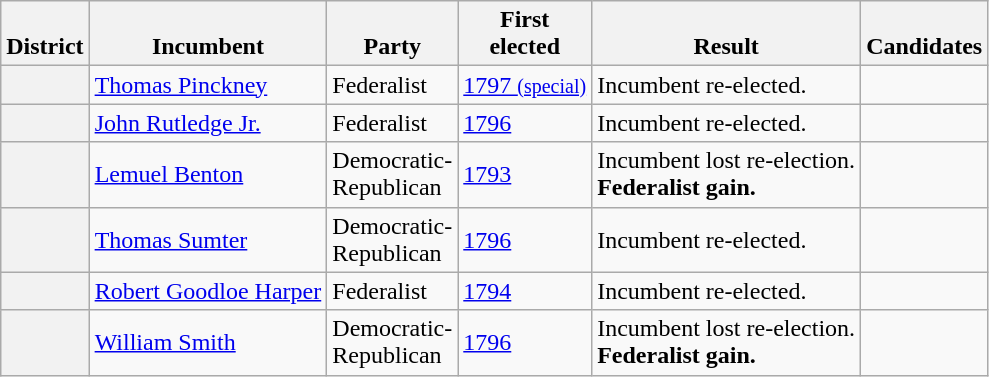<table class=wikitable>
<tr valign=bottom>
<th>District</th>
<th>Incumbent</th>
<th>Party</th>
<th>First<br>elected</th>
<th>Result</th>
<th>Candidates</th>
</tr>
<tr>
<th><br></th>
<td><a href='#'>Thomas Pinckney</a></td>
<td>Federalist</td>
<td><a href='#'>1797 <small>(special)</small></a></td>
<td>Incumbent re-elected.</td>
<td nowrap></td>
</tr>
<tr>
<th><br></th>
<td><a href='#'>John Rutledge Jr.</a></td>
<td>Federalist</td>
<td><a href='#'>1796</a></td>
<td>Incumbent re-elected.</td>
<td nowrap></td>
</tr>
<tr>
<th><br></th>
<td><a href='#'>Lemuel Benton</a></td>
<td>Democratic-<br>Republican</td>
<td><a href='#'>1793</a></td>
<td>Incumbent lost re-election.<br><strong>Federalist gain.</strong></td>
<td nowrap></td>
</tr>
<tr>
<th><br></th>
<td><a href='#'>Thomas Sumter</a></td>
<td>Democratic-<br>Republican</td>
<td><a href='#'>1796</a></td>
<td>Incumbent re-elected.</td>
<td nowrap></td>
</tr>
<tr>
<th><br></th>
<td><a href='#'>Robert Goodloe Harper</a></td>
<td>Federalist</td>
<td><a href='#'>1794</a></td>
<td>Incumbent re-elected.</td>
<td nowrap></td>
</tr>
<tr>
<th><br></th>
<td><a href='#'>William Smith</a></td>
<td>Democratic-<br>Republican</td>
<td><a href='#'>1796</a></td>
<td>Incumbent lost re-election.<br><strong>Federalist gain.</strong></td>
<td nowrap></td>
</tr>
</table>
